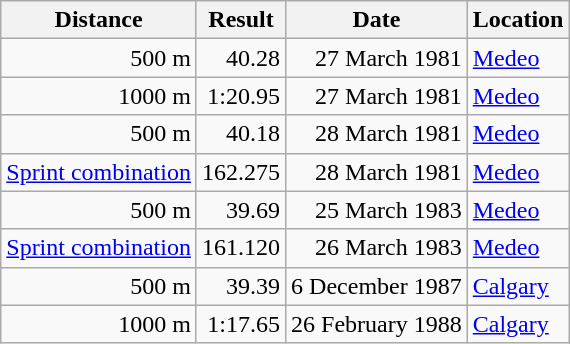<table class="wikitable">
<tr>
<th>Distance</th>
<th>Result</th>
<th>Date</th>
<th>Location</th>
</tr>
<tr align="right">
<td>500 m</td>
<td>40.28</td>
<td>27 March 1981</td>
<td align="left"><a href='#'>Medeo</a></td>
</tr>
<tr align="right">
<td>1000 m</td>
<td>1:20.95</td>
<td>27 March 1981</td>
<td align="left"><a href='#'>Medeo</a></td>
</tr>
<tr align="right">
<td>500 m</td>
<td>40.18</td>
<td>28 March 1981</td>
<td align="left"><a href='#'>Medeo</a></td>
</tr>
<tr align="right">
<td><a href='#'>Sprint combination</a></td>
<td>162.275</td>
<td>28 March 1981</td>
<td align="left"><a href='#'>Medeo</a></td>
</tr>
<tr align="right">
<td>500 m</td>
<td>39.69</td>
<td>25 March 1983</td>
<td align="left"><a href='#'>Medeo</a></td>
</tr>
<tr align="right">
<td><a href='#'>Sprint combination</a></td>
<td>161.120</td>
<td>26 March 1983</td>
<td align="left"><a href='#'>Medeo</a></td>
</tr>
<tr align="right">
<td>500 m</td>
<td>39.39</td>
<td>6 December 1987</td>
<td align="left"><a href='#'>Calgary</a></td>
</tr>
<tr align="right">
<td>1000 m</td>
<td>1:17.65</td>
<td>26 February 1988</td>
<td align="left"><a href='#'>Calgary</a></td>
</tr>
</table>
